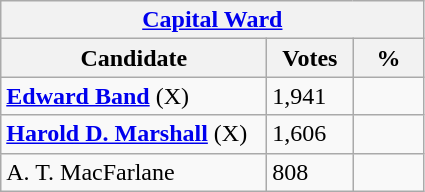<table class="wikitable">
<tr>
<th colspan="3"><a href='#'>Capital Ward</a></th>
</tr>
<tr>
<th style="width: 170px">Candidate</th>
<th style="width: 50px">Votes</th>
<th style="width: 40px">%</th>
</tr>
<tr>
<td><strong><a href='#'>Edward Band</a></strong>  (X)</td>
<td>1,941</td>
<td></td>
</tr>
<tr>
<td><strong><a href='#'>Harold D. Marshall</a></strong> (X)</td>
<td>1,606</td>
<td></td>
</tr>
<tr>
<td>A. T. MacFarlane</td>
<td>808</td>
<td></td>
</tr>
</table>
